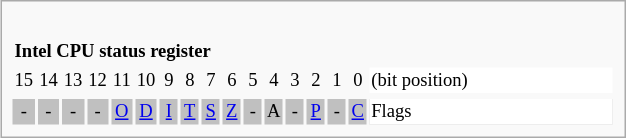<table class="infobox" style="font-size:88%;">
<tr>
<td><br><table style="font-size:88%;">
<tr>
<td colspan="17"><strong>Intel CPU status register</strong></td>
</tr>
<tr>
<td style="width:10px" align="center">15</td>
<td style="width:10px" align="center">14</td>
<td style="width:10px" align="center">13</td>
<td style="width:10px" align="center">12</td>
<td style="width:10px" align="center">11</td>
<td style="width:10px" align="center">10</td>
<td style="width:10px" align="center">9</td>
<td style="width:10px" align="center">8</td>
<td style="width:10px" align="center">7</td>
<td style="width:10px" align="center">6</td>
<td style="width:10px" align="center">5</td>
<td style="width:10px" align="center">4</td>
<td style="width:10px" align="center">3</td>
<td style="width:10px" align="center">2</td>
<td style="width:10px" align="center">1</td>
<td style="width:10px" align="center">0</td>
<td style="width:160px; background:white; color:black">(bit position)</td>
</tr>
<tr>
</tr>
<tr style="background:silver;color:black">
<td style="width:10px" align="center">-</td>
<td style="width:10px" align="center">-</td>
<td style="width:10px" align="center">-</td>
<td style="width:10px" align="center">-</td>
<td style="width:10px" align="center"><a href='#'>O</a></td>
<td style="width:10px" align="center"><a href='#'>D</a></td>
<td style="width:10px" align="center"><a href='#'>I</a></td>
<td style="width:10px" align="center"><a href='#'>T</a></td>
<td style="width:10px" align="center"><a href='#'>S</a></td>
<td style="width:10px" align="center"><a href='#'>Z</a></td>
<td style="width:10px" align="center">-</td>
<td style="width:10px" align="center">A</td>
<td style="width:10px" align="center">-</td>
<td style="width:10px" align="center"><a href='#'>P</a></td>
<td style="width:10px" align="center">-</td>
<td style="width:10px" align="center"><a href='#'>C</a></td>
<td style="width:160px; background:white; color:black">Flags</td>
</tr>
</table>
</td>
</tr>
</table>
